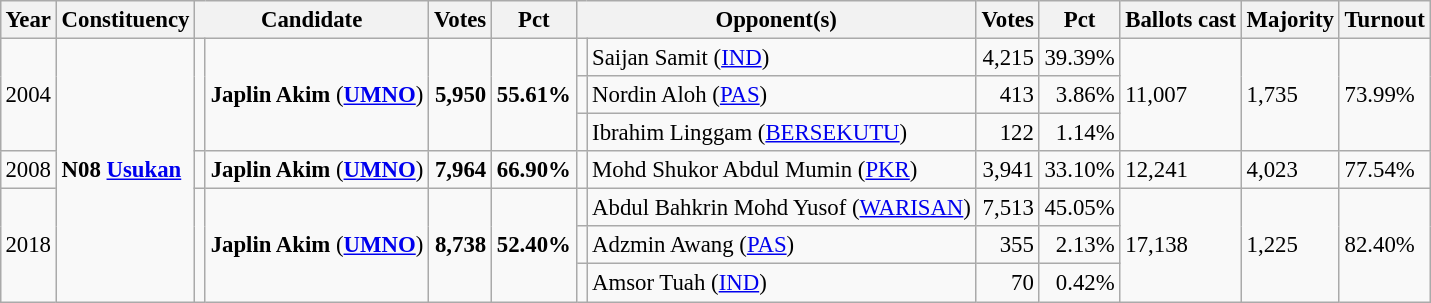<table class="wikitable" style="margin:0.5em ; font-size:95%">
<tr>
<th>Year</th>
<th>Constituency</th>
<th colspan=2>Candidate</th>
<th>Votes</th>
<th>Pct</th>
<th colspan=2>Opponent(s)</th>
<th>Votes</th>
<th>Pct</th>
<th>Ballots cast</th>
<th>Majority</th>
<th>Turnout</th>
</tr>
<tr>
<td rowspan=3>2004</td>
<td rowspan=7><strong>N08 <a href='#'>Usukan</a></strong></td>
<td rowspan=3 ></td>
<td rowspan=3><strong>Japlin Akim</strong> (<a href='#'><strong>UMNO</strong></a>)</td>
<td rowspan=3 align="right"><strong>5,950</strong></td>
<td rowspan=3><strong>55.61%</strong></td>
<td></td>
<td>Saijan Samit (<a href='#'>IND</a>)</td>
<td align="right">4,215</td>
<td>39.39%</td>
<td rowspan=3>11,007</td>
<td rowspan=3>1,735</td>
<td rowspan=3>73.99%</td>
</tr>
<tr>
<td></td>
<td>Nordin Aloh (<a href='#'>PAS</a>)</td>
<td align="right">413</td>
<td align="right">3.86%</td>
</tr>
<tr>
<td></td>
<td>Ibrahim Linggam (<a href='#'>BERSEKUTU</a>)</td>
<td align="right">122</td>
<td align="right">1.14%</td>
</tr>
<tr>
<td rowspan=1>2008</td>
<td rowspan=1 ></td>
<td rowspan=1><strong>Japlin Akim</strong> (<a href='#'><strong>UMNO</strong></a>)</td>
<td rowspan=1 align="right"><strong>7,964</strong></td>
<td rowspan=1><strong>66.90%</strong></td>
<td></td>
<td>Mohd Shukor Abdul Mumin (<a href='#'>PKR</a>)</td>
<td align="right">3,941</td>
<td>33.10%</td>
<td rowspan=1>12,241</td>
<td rowspan=1>4,023</td>
<td rowspan=1>77.54%</td>
</tr>
<tr>
<td rowspan=3>2018</td>
<td rowspan=3 ></td>
<td rowspan=3><strong>Japlin Akim</strong> (<a href='#'><strong>UMNO</strong></a>)</td>
<td rowspan=3 align="right"><strong>8,738</strong></td>
<td rowspan=3><strong>52.40%</strong></td>
<td></td>
<td>Abdul Bahkrin Mohd Yusof (<a href='#'>WARISAN</a>)</td>
<td align="right">7,513</td>
<td>45.05%</td>
<td rowspan=3>17,138</td>
<td rowspan=3>1,225</td>
<td rowspan=3>82.40%</td>
</tr>
<tr>
<td></td>
<td>Adzmin Awang (<a href='#'>PAS</a>)</td>
<td align="right">355</td>
<td align="right">2.13%</td>
</tr>
<tr>
<td></td>
<td>Amsor Tuah (<a href='#'>IND</a>)</td>
<td align="right">70</td>
<td align="right">0.42%</td>
</tr>
</table>
